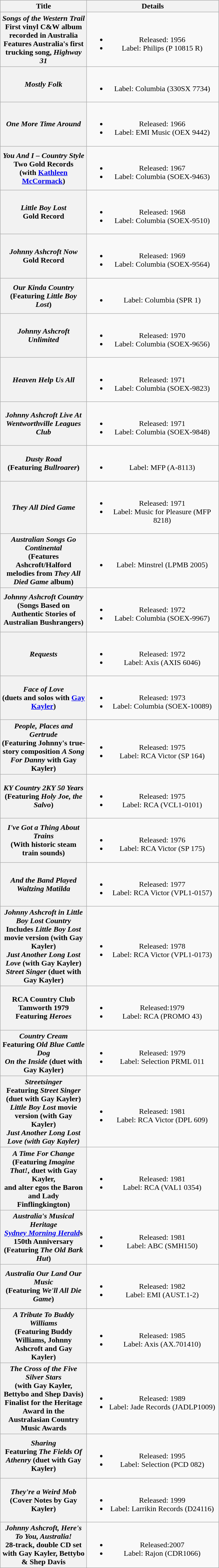<table class="wikitable plainrowheaders" style="text-align:center;" border="1">
<tr>
<th scope="col" style="width:11em;">Title</th>
<th scope="col" style="width:17em;">Details</th>
</tr>
<tr>
<th scope="row"><em>Songs of the Western Trail</em><br>First vinyl C&W album recorded in Australia <br> Features Australia's first trucking song, <em>Highway 31</em></th>
<td><br><ul><li>Released: 1956</li><li>Label: Philips (P 10815 R)</li></ul></td>
</tr>
<tr>
<th scope="row"><em>Mostly Folk</em></th>
<td><br><ul><li>Label: Columbia (330SX 7734)</li></ul></td>
</tr>
<tr>
<th scope="row"><em>One More Time Around</em></th>
<td><br><ul><li>Released: 1966</li><li>Label: EMI Music (OEX 9442)</li></ul></td>
</tr>
<tr>
<th scope="row"><em>You And I – Country Style</em> <br> Two Gold Records <br> (with <a href='#'>Kathleen McCormack</a>)</th>
<td><br><ul><li>Released: 1967</li><li>Label: Columbia (SOEX-9463)</li></ul></td>
</tr>
<tr>
<th scope="row"><em>Little Boy Lost</em> <br> Gold Record</th>
<td><br><ul><li>Released: 1968</li><li>Label: Columbia (SOEX-9510)</li></ul></td>
</tr>
<tr>
<th scope="row"><em>Johnny Ashcroft Now</em> <br> Gold Record</th>
<td><br><ul><li>Released: 1969</li><li>Label: Columbia (SOEX-9564)</li></ul></td>
</tr>
<tr>
<th scope="row"><em>Our Kinda Country</em><br>(Featuring <em>Little Boy Lost</em>)</th>
<td><br><ul><li>Label: Columbia (SPR 1)</li></ul></td>
</tr>
<tr>
<th scope="row"><em>Johnny Ashcroft Unlimited</em></th>
<td><br><ul><li>Released: 1970</li><li>Label: Columbia (SOEX-9656)</li></ul></td>
</tr>
<tr>
<th scope="row"><em>Heaven Help Us All</em></th>
<td><br><ul><li>Released: 1971</li><li>Label: Columbia (SOEX-9823)</li></ul></td>
</tr>
<tr>
<th scope="row"><em>Johnny Ashcroft Live At Wentworthville Leagues Club</em></th>
<td><br><ul><li>Released: 1971</li><li>Label: Columbia (SOEX-9848)</li></ul></td>
</tr>
<tr>
<th scope="row"><em>Dusty Road</em><br>(Featuring <em>Bullroarer</em>)</th>
<td><br><ul><li>Label: MFP (A-8113)</li></ul></td>
</tr>
<tr>
<th scope="row"><em>They All Died Game</em></th>
<td><br><ul><li>Released: 1971</li><li>Label: Music for Pleasure (MFP 8218)</li></ul></td>
</tr>
<tr>
<th scope="row"><em>Australian Songs Go Continental</em><br>(Features Ashcroft/Halford melodies from <em>They All Died Game</em> album)</th>
<td><br><ul><li>Label: Minstrel (LPMB 2005)</li></ul></td>
</tr>
<tr>
<th scope="row"><em>Johnny Ashcroft Country</em><br>(Songs Based on Authentic Stories of Australian Bushrangers)</th>
<td><br><ul><li>Released: 1972</li><li>Label: Columbia (SOEX-9967)</li></ul></td>
</tr>
<tr>
<th scope="row"><em>Requests</em></th>
<td><br><ul><li>Released: 1972</li><li>Label: Axis (AXIS 6046)</li></ul></td>
</tr>
<tr>
<th scope="row"><em>Face of Love</em> <br> (duets and solos with <a href='#'>Gay Kayler</a>)</th>
<td><br><ul><li>Released: 1973</li><li>Label: Columbia (SOEX-10089)</li></ul></td>
</tr>
<tr>
<th scope="row"><em>People, Places and Gertrude</em><br>(Featuring Johnny's true-story composition <em>A Song For Danny</em> with Gay Kayler)</th>
<td><br><ul><li>Released: 1975</li><li>Label: RCA Victor (SP 164)</li></ul></td>
</tr>
<tr>
<th scope="row"><em>KY Country 2KY 50 Years</em><br>(Featuring <em>Holy Joe, the Salvo</em>)</th>
<td><br><ul><li>Released: 1975</li><li>Label: RCA (VCL1-0101)</li></ul></td>
</tr>
<tr>
<th scope="row"><em>I've Got a Thing About Trains</em><br>(With historic steam train sounds)</th>
<td><br><ul><li>Released: 1976</li><li>Label: RCA Victor (SP 175)</li></ul></td>
</tr>
<tr>
<th scope="row"><em>And the Band Played Waltzing Matilda</em></th>
<td><br><ul><li>Released: 1977</li><li>Label: RCA Victor (VPL1-0157)</li></ul></td>
</tr>
<tr>
<th scope="row"><em>Johnny Ashcroft in Little Boy Lost Country</em><br>Includes <em>Little Boy Lost</em> movie version (with Gay Kayler)
<br> <em>Just Another Long Lost Love</em> (with Gay Kayler)
<br> <em>Street Singer</em> (duet with Gay Kayler)</th>
<td><br><ul><li>Released: 1978</li><li>Label: RCA Victor (VPL1-0173)</li></ul></td>
</tr>
<tr>
<th scope="row">RCA Country Club Tamworth 1979<br>Featuring <em>Heroes</em></th>
<td><br><ul><li>Released:1979</li><li>Label: RCA (PROMO 43)</li></ul></td>
</tr>
<tr>
<th scope="row"><em>Country Cream</em><br>Featuring <em>Old Blue Cattle Dog</em>
<br> <em>On the Inside</em> (duet with Gay Kayler)</th>
<td><br><ul><li>Released: 1979</li><li>Label: Selection PRML 011</li></ul></td>
</tr>
<tr>
<th scope="row"><em>Streetsinger</em><br>Featuring <em>Street Singer</em> (duet with Gay Kayler)
<br> <em>Little Boy Lost</em> movie version (with Gay Kayler)
<br> <em>Just Another Long Lost Love (with Gay Kayler)</em></th>
<td><br><ul><li>Released: 1981</li><li>Label: RCA Victor (DPL 609)</li></ul></td>
</tr>
<tr>
<th scope="row"><em>A Time For Change</em><br>(Featuring <em>Imagine That!</em>, duet with Gay Kayler, <br> and alter egos the Baron and Lady Finflingkington)</th>
<td><br><ul><li>Released: 1981</li><li>Label: RCA (VAL1 0354)</li></ul></td>
</tr>
<tr>
<th scope="row"><em>Australia's Musical Heritage</em><br><em><a href='#'>Sydney Morning Herald</a></em>s 150th Anniversary
<br> (Featuring <em>The Old Bark Hut</em>)</th>
<td><br><ul><li>Released: 1981</li><li>Label: ABC (SMH150)</li></ul></td>
</tr>
<tr>
<th scope="row"><em>Australia Our Land Our Music</em><br>(Featuring <em>We'll All Die Game</em>)</th>
<td><br><ul><li>Released: 1982</li><li>Label: EMI (AUST.1-2)</li></ul></td>
</tr>
<tr>
<th scope="row"><em>A Tribute To Buddy Williams</em><br>(Featuring Buddy Williams, Johnny Ashcroft and Gay Kayler)</th>
<td><br><ul><li>Released: 1985</li><li>Label: Axis (AX.701410)</li></ul></td>
</tr>
<tr>
<th scope="row"><em>The Cross of the Five Silver Stars</em> <br> (with Gay Kayler, Bettybo and Shep Davis)<br>Finalist for the Heritage Award in the Australasian Country Music Awards</th>
<td><br><ul><li>Released: 1989</li><li>Label: Jade Records (JADLP1009)</li></ul></td>
</tr>
<tr>
<th scope="row"><em>Sharing</em> <br> Featuring <em>The Fields Of Athenry</em> (duet with Gay Kayler)</th>
<td><br><ul><li>Released: 1995</li><li>Label: Selection (PCD 082)</li></ul></td>
</tr>
<tr>
<th scope="row"><em>They're a Weird Mob</em><br>(Cover Notes by Gay Kayler)</th>
<td><br><ul><li>Released: 1999</li><li>Label: Larrikin Records (D24116)</li></ul></td>
</tr>
<tr>
<th scope="row"><em>Johnny Ashcroft, Here's To You, Australia!</em><br>28-track, double CD set with Gay Kayler, Bettybo & Shep Davis</th>
<td><br><ul><li>Released:2007</li><li>Label: Rajon (CDR1066)</li></ul></td>
</tr>
</table>
